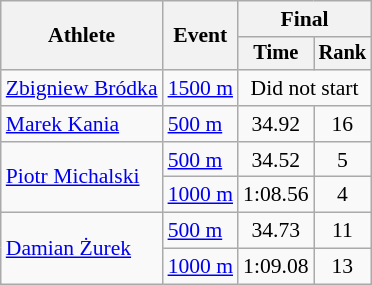<table class="wikitable" style="font-size:90%; text-align:center">
<tr>
<th rowspan=2>Athlete</th>
<th rowspan=2>Event</th>
<th colspan=2>Final</th>
</tr>
<tr style="font-size:95%">
<th>Time</th>
<th>Rank</th>
</tr>
<tr>
<td align=left><a href='#'>Zbigniew Bródka</a></td>
<td align=left><a href='#'>1500 m</a></td>
<td colspan=2>Did not start</td>
</tr>
<tr>
<td align=left><a href='#'>Marek Kania</a></td>
<td align=left><a href='#'>500 m</a></td>
<td>34.92</td>
<td>16</td>
</tr>
<tr>
<td align=left rowspan=2><a href='#'>Piotr Michalski</a></td>
<td align=left><a href='#'>500 m</a></td>
<td>34.52</td>
<td>5</td>
</tr>
<tr>
<td align=left><a href='#'>1000 m</a></td>
<td>1:08.56</td>
<td>4</td>
</tr>
<tr>
<td align=left rowspan=2><a href='#'>Damian Żurek</a></td>
<td align=left><a href='#'>500 m</a></td>
<td>34.73</td>
<td>11</td>
</tr>
<tr>
<td align=left><a href='#'>1000 m</a></td>
<td>1:09.08</td>
<td>13</td>
</tr>
</table>
